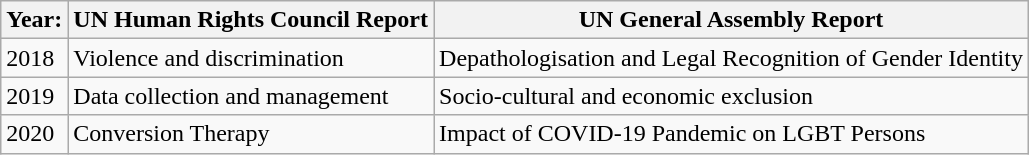<table class="wikitable">
<tr>
<th>Year:</th>
<th>UN Human Rights Council Report</th>
<th>UN General Assembly Report</th>
</tr>
<tr>
<td>2018</td>
<td>Violence and discrimination</td>
<td>Depathologisation and Legal Recognition of Gender Identity</td>
</tr>
<tr>
<td>2019</td>
<td>Data collection and management</td>
<td>Socio-cultural and economic exclusion</td>
</tr>
<tr>
<td>2020</td>
<td>Conversion Therapy</td>
<td>Impact of COVID-19 Pandemic on LGBT Persons</td>
</tr>
</table>
